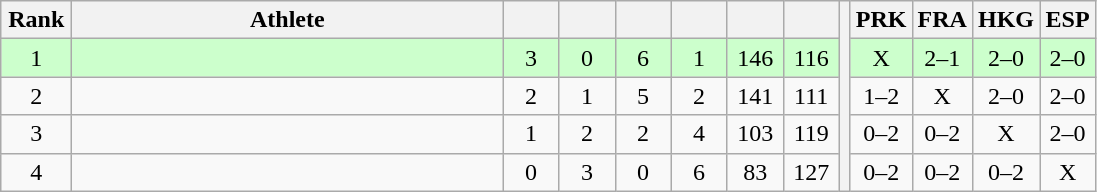<table class="wikitable" style="text-align:center">
<tr>
<th width=40>Rank</th>
<th width=280>Athlete</th>
<th width=30></th>
<th width=30></th>
<th width=30></th>
<th width=30></th>
<th width=30></th>
<th width=30></th>
<th rowspan=5></th>
<th width=30>PRK</th>
<th width=30>FRA</th>
<th width=30>HKG</th>
<th width=30>ESP</th>
</tr>
<tr style="background-color:#ccffcc;">
<td>1</td>
<td align=left></td>
<td>3</td>
<td>0</td>
<td>6</td>
<td>1</td>
<td>146</td>
<td>116</td>
<td>X</td>
<td>2–1</td>
<td>2–0</td>
<td>2–0</td>
</tr>
<tr>
<td>2</td>
<td align=left></td>
<td>2</td>
<td>1</td>
<td>5</td>
<td>2</td>
<td>141</td>
<td>111</td>
<td>1–2</td>
<td>X</td>
<td>2–0</td>
<td>2–0</td>
</tr>
<tr>
<td>3</td>
<td align=left></td>
<td>1</td>
<td>2</td>
<td>2</td>
<td>4</td>
<td>103</td>
<td>119</td>
<td>0–2</td>
<td>0–2</td>
<td>X</td>
<td>2–0</td>
</tr>
<tr>
<td>4</td>
<td align=left></td>
<td>0</td>
<td>3</td>
<td>0</td>
<td>6</td>
<td>83</td>
<td>127</td>
<td>0–2</td>
<td>0–2</td>
<td>0–2</td>
<td>X</td>
</tr>
</table>
